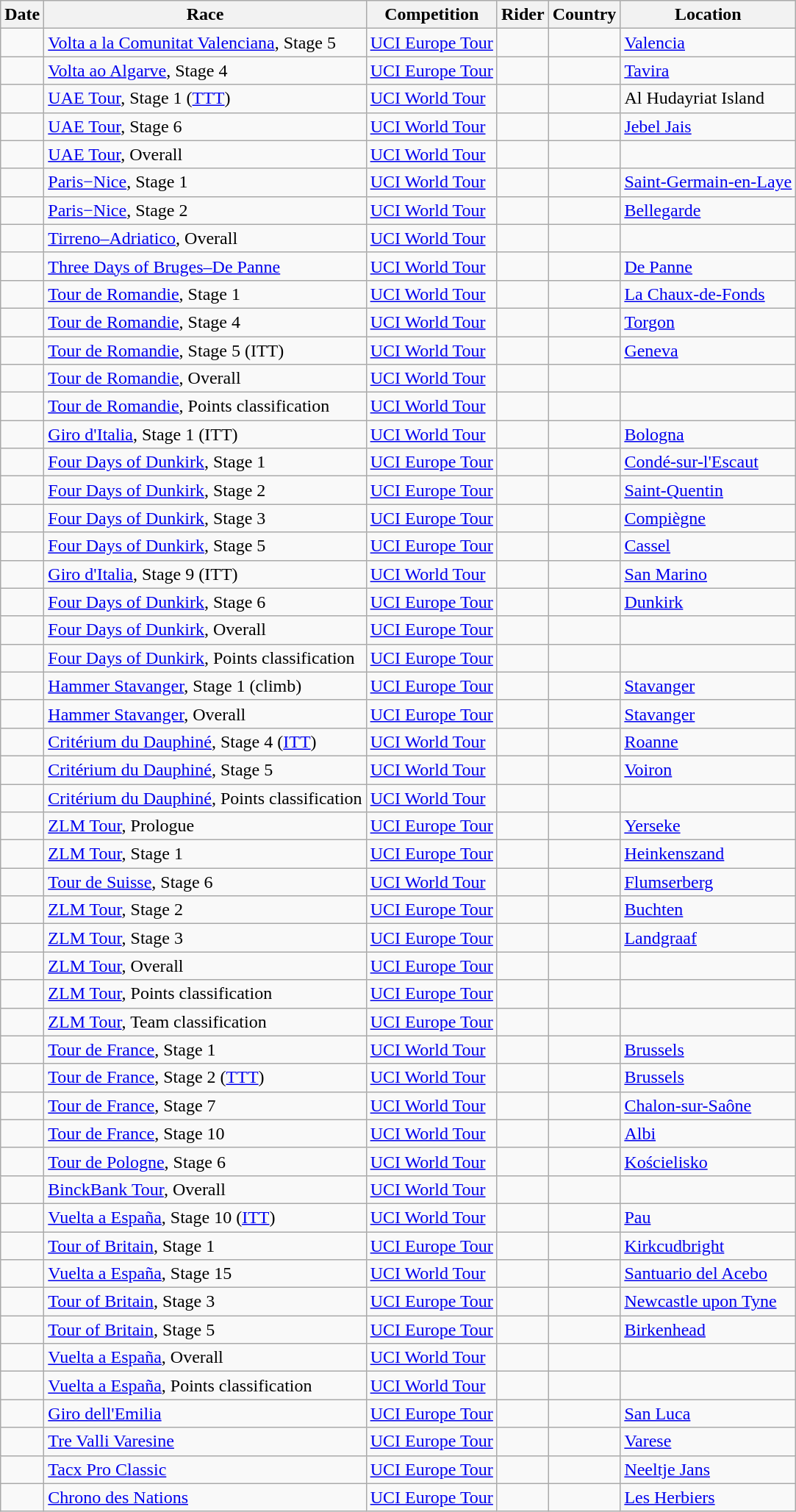<table class="wikitable sortable">
<tr>
<th>Date</th>
<th>Race</th>
<th>Competition</th>
<th>Rider</th>
<th>Country</th>
<th>Location</th>
</tr>
<tr>
<td></td>
<td><a href='#'>Volta a la Comunitat Valenciana</a>, Stage 5</td>
<td><a href='#'>UCI Europe Tour</a></td>
<td></td>
<td></td>
<td><a href='#'>Valencia</a></td>
</tr>
<tr>
<td></td>
<td><a href='#'>Volta ao Algarve</a>, Stage 4</td>
<td><a href='#'>UCI Europe Tour</a></td>
<td></td>
<td></td>
<td><a href='#'>Tavira</a></td>
</tr>
<tr>
<td></td>
<td><a href='#'>UAE Tour</a>, Stage 1 (<a href='#'>TTT</a>)</td>
<td><a href='#'>UCI World Tour</a></td>
<td align="center"></td>
<td></td>
<td>Al Hudayriat Island</td>
</tr>
<tr>
<td></td>
<td><a href='#'>UAE Tour</a>, Stage 6</td>
<td><a href='#'>UCI World Tour</a></td>
<td></td>
<td></td>
<td><a href='#'>Jebel Jais</a></td>
</tr>
<tr>
<td></td>
<td><a href='#'>UAE Tour</a>, Overall</td>
<td><a href='#'>UCI World Tour</a></td>
<td></td>
<td></td>
<td></td>
</tr>
<tr>
<td></td>
<td><a href='#'>Paris−Nice</a>, Stage 1</td>
<td><a href='#'>UCI World Tour</a></td>
<td></td>
<td></td>
<td><a href='#'>Saint-Germain-en-Laye</a></td>
</tr>
<tr>
<td></td>
<td><a href='#'>Paris−Nice</a>, Stage 2</td>
<td><a href='#'>UCI World Tour</a></td>
<td></td>
<td></td>
<td><a href='#'>Bellegarde</a></td>
</tr>
<tr>
<td></td>
<td><a href='#'>Tirreno–Adriatico</a>, Overall</td>
<td><a href='#'>UCI World Tour</a></td>
<td></td>
<td></td>
<td></td>
</tr>
<tr>
<td></td>
<td><a href='#'>Three Days of Bruges–De Panne</a></td>
<td><a href='#'>UCI World Tour</a></td>
<td></td>
<td></td>
<td><a href='#'>De Panne</a></td>
</tr>
<tr>
<td></td>
<td><a href='#'>Tour de Romandie</a>, Stage 1</td>
<td><a href='#'>UCI World Tour</a></td>
<td></td>
<td></td>
<td><a href='#'>La Chaux-de-Fonds</a></td>
</tr>
<tr>
<td></td>
<td><a href='#'>Tour de Romandie</a>, Stage 4</td>
<td><a href='#'>UCI World Tour</a></td>
<td></td>
<td></td>
<td><a href='#'>Torgon</a></td>
</tr>
<tr>
<td></td>
<td><a href='#'>Tour de Romandie</a>, Stage 5 (ITT)</td>
<td><a href='#'>UCI World Tour</a></td>
<td></td>
<td></td>
<td><a href='#'>Geneva</a></td>
</tr>
<tr>
<td></td>
<td><a href='#'>Tour de Romandie</a>, Overall</td>
<td><a href='#'>UCI World Tour</a></td>
<td></td>
<td></td>
<td></td>
</tr>
<tr>
<td></td>
<td><a href='#'>Tour de Romandie</a>, Points classification</td>
<td><a href='#'>UCI World Tour</a></td>
<td></td>
<td></td>
<td></td>
</tr>
<tr>
<td></td>
<td><a href='#'>Giro d'Italia</a>, Stage 1 (ITT)</td>
<td><a href='#'>UCI World Tour</a></td>
<td></td>
<td></td>
<td><a href='#'>Bologna</a></td>
</tr>
<tr>
<td></td>
<td><a href='#'>Four Days of Dunkirk</a>, Stage 1</td>
<td><a href='#'>UCI Europe Tour</a></td>
<td></td>
<td></td>
<td><a href='#'>Condé-sur-l'Escaut</a></td>
</tr>
<tr>
<td></td>
<td><a href='#'>Four Days of Dunkirk</a>, Stage 2</td>
<td><a href='#'>UCI Europe Tour</a></td>
<td></td>
<td></td>
<td><a href='#'>Saint-Quentin</a></td>
</tr>
<tr>
<td></td>
<td><a href='#'>Four Days of Dunkirk</a>, Stage 3</td>
<td><a href='#'>UCI Europe Tour</a></td>
<td></td>
<td></td>
<td><a href='#'>Compiègne</a></td>
</tr>
<tr>
<td></td>
<td><a href='#'>Four Days of Dunkirk</a>, Stage 5</td>
<td><a href='#'>UCI Europe Tour</a></td>
<td></td>
<td></td>
<td><a href='#'>Cassel</a></td>
</tr>
<tr>
<td></td>
<td><a href='#'>Giro d'Italia</a>, Stage 9 (ITT)</td>
<td><a href='#'>UCI World Tour</a></td>
<td></td>
<td></td>
<td><a href='#'>San Marino</a></td>
</tr>
<tr>
<td></td>
<td><a href='#'>Four Days of Dunkirk</a>, Stage 6</td>
<td><a href='#'>UCI Europe Tour</a></td>
<td></td>
<td></td>
<td><a href='#'>Dunkirk</a></td>
</tr>
<tr>
<td></td>
<td><a href='#'>Four Days of Dunkirk</a>, Overall</td>
<td><a href='#'>UCI Europe Tour</a></td>
<td></td>
<td></td>
<td></td>
</tr>
<tr>
<td></td>
<td><a href='#'>Four Days of Dunkirk</a>, Points classification</td>
<td><a href='#'>UCI Europe Tour</a></td>
<td></td>
<td></td>
<td></td>
</tr>
<tr>
<td></td>
<td><a href='#'>Hammer Stavanger</a>, Stage 1 (climb)</td>
<td><a href='#'>UCI Europe Tour</a></td>
<td align="center"></td>
<td></td>
<td><a href='#'>Stavanger</a></td>
</tr>
<tr>
<td></td>
<td><a href='#'>Hammer Stavanger</a>, Overall</td>
<td><a href='#'>UCI Europe Tour</a></td>
<td align="center"></td>
<td></td>
<td><a href='#'>Stavanger</a></td>
</tr>
<tr>
<td></td>
<td><a href='#'>Critérium du Dauphiné</a>, Stage 4 (<a href='#'>ITT</a>)</td>
<td><a href='#'>UCI World Tour</a></td>
<td></td>
<td></td>
<td><a href='#'>Roanne</a></td>
</tr>
<tr>
<td></td>
<td><a href='#'>Critérium du Dauphiné</a>, Stage 5</td>
<td><a href='#'>UCI World Tour</a></td>
<td></td>
<td></td>
<td><a href='#'>Voiron</a></td>
</tr>
<tr>
<td></td>
<td><a href='#'>Critérium du Dauphiné</a>, Points classification</td>
<td><a href='#'>UCI World Tour</a></td>
<td></td>
<td></td>
<td></td>
</tr>
<tr>
<td></td>
<td><a href='#'>ZLM Tour</a>, Prologue</td>
<td><a href='#'>UCI Europe Tour</a></td>
<td></td>
<td></td>
<td><a href='#'>Yerseke</a></td>
</tr>
<tr>
<td></td>
<td><a href='#'>ZLM Tour</a>, Stage 1</td>
<td><a href='#'>UCI Europe Tour</a></td>
<td></td>
<td></td>
<td><a href='#'>Heinkenszand</a></td>
</tr>
<tr>
<td></td>
<td><a href='#'>Tour de Suisse</a>, Stage 6</td>
<td><a href='#'>UCI World Tour</a></td>
<td></td>
<td></td>
<td><a href='#'>Flumserberg</a></td>
</tr>
<tr>
<td></td>
<td><a href='#'>ZLM Tour</a>, Stage 2</td>
<td><a href='#'>UCI Europe Tour</a></td>
<td></td>
<td></td>
<td><a href='#'>Buchten</a></td>
</tr>
<tr>
<td></td>
<td><a href='#'>ZLM Tour</a>, Stage 3</td>
<td><a href='#'>UCI Europe Tour</a></td>
<td></td>
<td></td>
<td><a href='#'>Landgraaf</a></td>
</tr>
<tr>
<td></td>
<td><a href='#'>ZLM Tour</a>, Overall</td>
<td><a href='#'>UCI Europe Tour</a></td>
<td></td>
<td></td>
<td></td>
</tr>
<tr>
<td></td>
<td><a href='#'>ZLM Tour</a>, Points classification</td>
<td><a href='#'>UCI Europe Tour</a></td>
<td></td>
<td></td>
<td></td>
</tr>
<tr>
<td></td>
<td><a href='#'>ZLM Tour</a>, Team classification</td>
<td><a href='#'>UCI Europe Tour</a></td>
<td align="center"></td>
<td></td>
<td></td>
</tr>
<tr>
<td></td>
<td><a href='#'>Tour de France</a>, Stage 1</td>
<td><a href='#'>UCI World Tour</a></td>
<td></td>
<td></td>
<td><a href='#'>Brussels</a></td>
</tr>
<tr>
<td></td>
<td><a href='#'>Tour de France</a>, Stage 2 (<a href='#'>TTT</a>)</td>
<td><a href='#'>UCI World Tour</a></td>
<td align="center"></td>
<td></td>
<td><a href='#'>Brussels</a></td>
</tr>
<tr>
<td></td>
<td><a href='#'>Tour de France</a>, Stage 7</td>
<td><a href='#'>UCI World Tour</a></td>
<td></td>
<td></td>
<td><a href='#'>Chalon-sur-Saône</a></td>
</tr>
<tr>
<td></td>
<td><a href='#'>Tour de France</a>, Stage 10</td>
<td><a href='#'>UCI World Tour</a></td>
<td></td>
<td></td>
<td><a href='#'>Albi</a></td>
</tr>
<tr>
<td></td>
<td><a href='#'>Tour de Pologne</a>, Stage 6</td>
<td><a href='#'>UCI World Tour</a></td>
<td></td>
<td></td>
<td><a href='#'>Kościelisko</a></td>
</tr>
<tr>
<td></td>
<td><a href='#'>BinckBank Tour</a>, Overall</td>
<td><a href='#'>UCI World Tour</a></td>
<td></td>
<td><br></td>
<td></td>
</tr>
<tr>
<td></td>
<td><a href='#'>Vuelta a España</a>, Stage 10 (<a href='#'>ITT</a>)</td>
<td><a href='#'>UCI World Tour</a></td>
<td></td>
<td></td>
<td><a href='#'>Pau</a></td>
</tr>
<tr>
<td></td>
<td><a href='#'>Tour of Britain</a>, Stage 1</td>
<td><a href='#'>UCI Europe Tour</a></td>
<td></td>
<td></td>
<td><a href='#'>Kirkcudbright</a></td>
</tr>
<tr>
<td></td>
<td><a href='#'>Vuelta a España</a>, Stage 15</td>
<td><a href='#'>UCI World Tour</a></td>
<td></td>
<td></td>
<td><a href='#'>Santuario del Acebo</a></td>
</tr>
<tr>
<td></td>
<td><a href='#'>Tour of Britain</a>, Stage 3</td>
<td><a href='#'>UCI Europe Tour</a></td>
<td></td>
<td></td>
<td><a href='#'>Newcastle upon Tyne</a></td>
</tr>
<tr>
<td></td>
<td><a href='#'>Tour of Britain</a>, Stage 5</td>
<td><a href='#'>UCI Europe Tour</a></td>
<td></td>
<td></td>
<td><a href='#'>Birkenhead</a></td>
</tr>
<tr>
<td></td>
<td><a href='#'>Vuelta a España</a>, Overall</td>
<td><a href='#'>UCI World Tour</a></td>
<td></td>
<td></td>
<td></td>
</tr>
<tr>
<td></td>
<td><a href='#'>Vuelta a España</a>, Points classification</td>
<td><a href='#'>UCI World Tour</a></td>
<td></td>
<td></td>
<td></td>
</tr>
<tr>
<td></td>
<td><a href='#'>Giro dell'Emilia</a></td>
<td><a href='#'>UCI Europe Tour</a></td>
<td></td>
<td></td>
<td><a href='#'>San Luca</a></td>
</tr>
<tr>
<td></td>
<td><a href='#'>Tre Valli Varesine</a></td>
<td><a href='#'>UCI Europe Tour</a></td>
<td></td>
<td></td>
<td><a href='#'>Varese</a></td>
</tr>
<tr>
<td></td>
<td><a href='#'>Tacx Pro Classic</a></td>
<td><a href='#'>UCI Europe Tour</a></td>
<td></td>
<td></td>
<td><a href='#'>Neeltje Jans</a></td>
</tr>
<tr>
<td></td>
<td><a href='#'>Chrono des Nations</a></td>
<td><a href='#'>UCI Europe Tour</a></td>
<td></td>
<td></td>
<td><a href='#'>Les Herbiers</a></td>
</tr>
</table>
